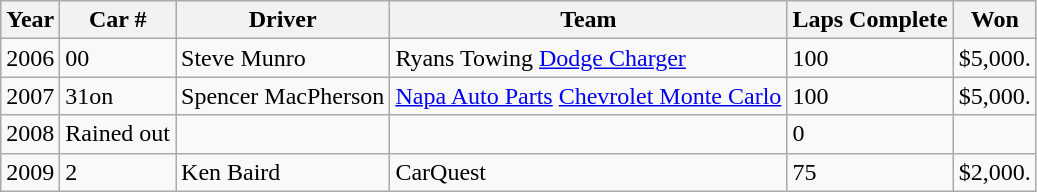<table class="wikitable">
<tr>
<th>Year</th>
<th>Car #</th>
<th>Driver</th>
<th>Team</th>
<th>Laps Complete</th>
<th>Won</th>
</tr>
<tr>
<td>2006</td>
<td>00</td>
<td>Steve Munro</td>
<td>Ryans Towing <a href='#'>Dodge Charger</a></td>
<td>100</td>
<td>$5,000.</td>
</tr>
<tr>
<td>2007</td>
<td>31on</td>
<td>Spencer MacPherson</td>
<td><a href='#'>Napa Auto Parts</a> <a href='#'>Chevrolet Monte Carlo</a></td>
<td>100</td>
<td>$5,000.</td>
</tr>
<tr>
<td>2008</td>
<td>Rained out</td>
<td></td>
<td></td>
<td>0</td>
<td></td>
</tr>
<tr>
<td>2009</td>
<td>2</td>
<td>Ken Baird</td>
<td>CarQuest</td>
<td>75</td>
<td>$2,000.</td>
</tr>
</table>
